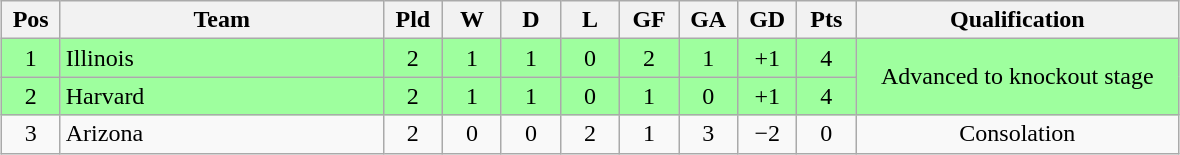<table class="wikitable" style="text-align:center; margin: 1em auto">
<tr>
<th style="width:2em">Pos</th>
<th style="width:13em">Team</th>
<th style="width:2em">Pld</th>
<th style="width:2em">W</th>
<th style="width:2em">D</th>
<th style="width:2em">L</th>
<th style="width:2em">GF</th>
<th style="width:2em">GA</th>
<th style="width:2em">GD</th>
<th style="width:2em">Pts</th>
<th style="width:13em">Qualification</th>
</tr>
<tr bgcolor="#9eff9e">
<td>1</td>
<td style="text-align:left">Illinois</td>
<td>2</td>
<td>1</td>
<td>1</td>
<td>0</td>
<td>2</td>
<td>1</td>
<td>+1</td>
<td>4</td>
<td rowspan="2">Advanced to knockout stage</td>
</tr>
<tr bgcolor="#9eff9e">
<td>2</td>
<td style="text-align:left">Harvard</td>
<td>2</td>
<td>1</td>
<td>1</td>
<td>0</td>
<td>1</td>
<td>0</td>
<td>+1</td>
<td>4</td>
</tr>
<tr>
<td>3</td>
<td style="text-align:left">Arizona</td>
<td>2</td>
<td>0</td>
<td>0</td>
<td>2</td>
<td>1</td>
<td>3</td>
<td>−2</td>
<td>0</td>
<td>Consolation</td>
</tr>
</table>
